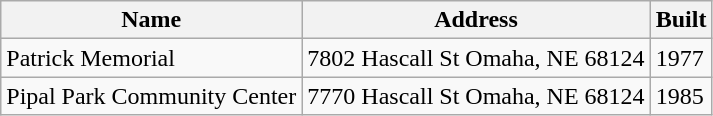<table class="wikitable">
<tr>
<th>Name</th>
<th>Address</th>
<th>Built</th>
</tr>
<tr>
<td>Patrick Memorial</td>
<td>7802 Hascall St Omaha, NE 68124</td>
<td>1977</td>
</tr>
<tr>
<td>Pipal Park Community Center</td>
<td>7770 Hascall St Omaha, NE 68124</td>
<td>1985</td>
</tr>
</table>
